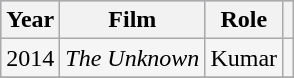<table class="wikitable sortable" style="background:#f5f5f5;">
<tr style="background:#B0C4DE;">
<th>Year</th>
<th>Film</th>
<th>Role</th>
<th scope="col" class="unsortable"></th>
</tr>
<tr>
<td>2014</td>
<td><em>The Unknown</em></td>
<td>Kumar</td>
<td style="text-align:center;"></td>
</tr>
<tr>
</tr>
</table>
